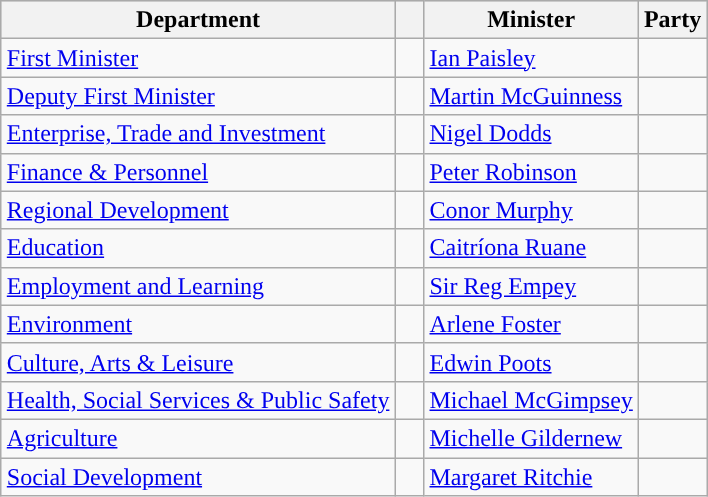<table class="wikitable" style="margin: 1em auto 1em auto">
<tr style="background:#ccc;">
<th>Department</th>
<th></th>
<th>Minister</th>
<th>Party</th>
</tr>
<tr>
<td><a href='#'>First Minister</a></td>
<td style="background:">   </td>
<td><a href='#'>Ian Paisley</a></td>
<td></td>
</tr>
<tr>
<td><a href='#'>Deputy First Minister</a></td>
<td style="background:">   </td>
<td><a href='#'>Martin McGuinness</a></td>
<td></td>
</tr>
<tr>
<td><a href='#'>Enterprise, Trade and Investment</a></td>
<td style="background:">   </td>
<td><a href='#'>Nigel Dodds</a></td>
<td></td>
</tr>
<tr>
<td><a href='#'>Finance & Personnel</a></td>
<td style="background:">   </td>
<td><a href='#'>Peter Robinson</a></td>
<td></td>
</tr>
<tr>
<td><a href='#'>Regional Development</a></td>
<td style="background:">   </td>
<td><a href='#'>Conor Murphy</a></td>
<td></td>
</tr>
<tr>
<td><a href='#'>Education</a></td>
<td style="background:">   </td>
<td><a href='#'>Caitríona Ruane</a></td>
<td></td>
</tr>
<tr>
<td><a href='#'>Employment and Learning</a></td>
<td style="background:">   </td>
<td><a href='#'>Sir Reg Empey</a></td>
<td></td>
</tr>
<tr>
<td><a href='#'>Environment</a></td>
<td style="background:">   </td>
<td><a href='#'>Arlene Foster</a></td>
<td></td>
</tr>
<tr>
<td><a href='#'>Culture, Arts & Leisure</a></td>
<td style="background:">   </td>
<td><a href='#'>Edwin Poots</a></td>
<td></td>
</tr>
<tr>
<td><a href='#'>Health, Social Services & Public Safety</a></td>
<td style="background:">   </td>
<td><a href='#'>Michael McGimpsey</a></td>
<td></td>
</tr>
<tr>
<td><a href='#'>Agriculture</a></td>
<td style="background:">   </td>
<td><a href='#'>Michelle Gildernew</a></td>
<td></td>
</tr>
<tr>
<td><a href='#'>Social Development</a></td>
<td style="background:">   </td>
<td><a href='#'>Margaret Ritchie</a></td>
<td></td>
</tr>
</table>
